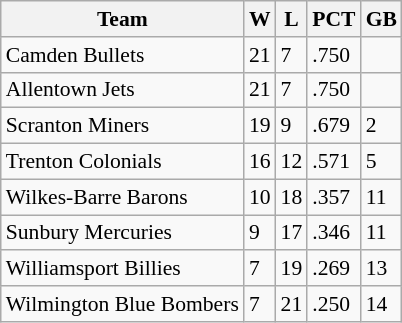<table class="wikitable" style="font-size:90%">
<tr>
<th>Team</th>
<th>W</th>
<th>L</th>
<th>PCT</th>
<th>GB</th>
</tr>
<tr>
<td>Camden Bullets</td>
<td>21</td>
<td>7</td>
<td>.750</td>
<td></td>
</tr>
<tr>
<td>Allentown Jets</td>
<td>21</td>
<td>7</td>
<td>.750</td>
<td></td>
</tr>
<tr>
<td>Scranton Miners</td>
<td>19</td>
<td>9</td>
<td>.679</td>
<td>2</td>
</tr>
<tr>
<td>Trenton Colonials</td>
<td>16</td>
<td>12</td>
<td>.571</td>
<td>5</td>
</tr>
<tr>
<td>Wilkes-Barre Barons</td>
<td>10</td>
<td>18</td>
<td>.357</td>
<td>11</td>
</tr>
<tr>
<td>Sunbury Mercuries</td>
<td>9</td>
<td>17</td>
<td>.346</td>
<td>11</td>
</tr>
<tr>
<td>Williamsport Billies</td>
<td>7</td>
<td>19</td>
<td>.269</td>
<td>13</td>
</tr>
<tr>
<td>Wilmington Blue Bombers</td>
<td>7</td>
<td>21</td>
<td>.250</td>
<td>14</td>
</tr>
</table>
